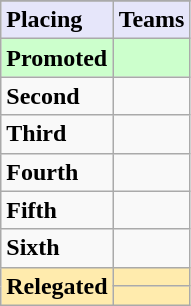<table class=wikitable>
<tr>
</tr>
<tr style="background: #E6E6FA;">
<td><strong>Placing</strong></td>
<td><strong>Teams</strong></td>
</tr>
<tr style="background: #ccffcc;">
<td><strong>Promoted</strong></td>
<td><strong></strong></td>
</tr>
<tr>
<td><strong>Second</strong></td>
<td></td>
</tr>
<tr>
<td><strong>Third</strong></td>
<td></td>
</tr>
<tr>
<td><strong>Fourth</strong></td>
<td></td>
</tr>
<tr>
<td><strong>Fifth</strong></td>
<td></td>
</tr>
<tr>
<td><strong>Sixth</strong></td>
<td></td>
</tr>
<tr style="background: #ffebad;">
<td rowspan="2"><strong>Relegated</strong></td>
<td></td>
</tr>
<tr style="background: #ffebad;">
<td></td>
</tr>
</table>
